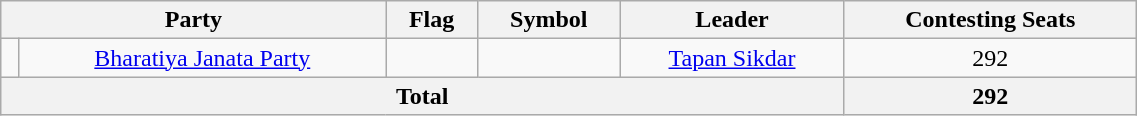<table class="wikitable" width="60%" style="text-align:center">
<tr>
<th colspan="2">Party</th>
<th>Flag</th>
<th>Symbol</th>
<th>Leader</th>
<th>Contesting Seats</th>
</tr>
<tr>
<td></td>
<td><a href='#'>Bharatiya Janata Party</a></td>
<td></td>
<td></td>
<td><a href='#'>Tapan Sikdar</a></td>
<td>292</td>
</tr>
<tr>
<th colspan=5>Total</th>
<th>292</th>
</tr>
</table>
